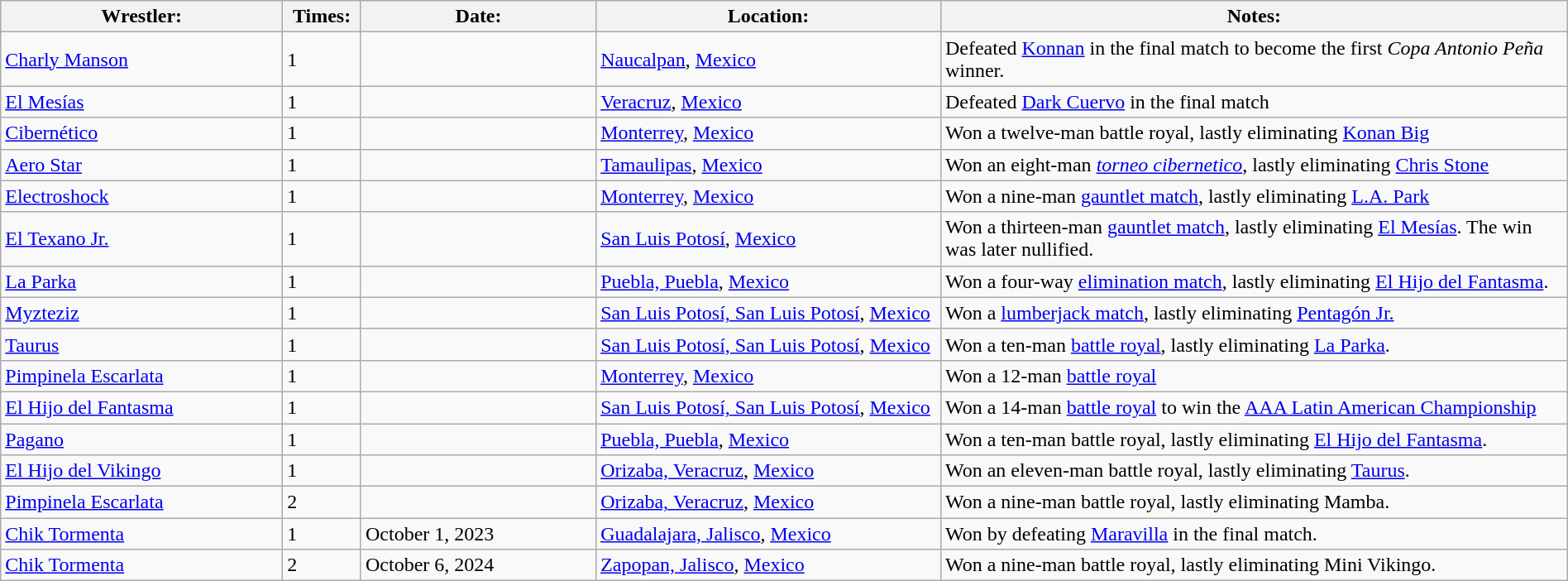<table class="wikitable" width=100%>
<tr>
<th width=18%>Wrestler:</th>
<th width=5%>Times:</th>
<th width=15%>Date:</th>
<th width=22%>Location:</th>
<th width=40%>Notes:</th>
</tr>
<tr>
<td><a href='#'>Charly Manson</a></td>
<td>1</td>
<td></td>
<td><a href='#'>Naucalpan</a>, <a href='#'>Mexico</a></td>
<td>Defeated <a href='#'>Konnan</a> in the final match to become the first <em>Copa Antonio Peña</em> winner.</td>
</tr>
<tr>
<td><a href='#'>El Mesías</a></td>
<td>1</td>
<td></td>
<td><a href='#'>Veracruz</a>, <a href='#'>Mexico</a></td>
<td>Defeated <a href='#'>Dark Cuervo</a> in the final match</td>
</tr>
<tr>
<td><a href='#'>Cibernético</a></td>
<td>1</td>
<td></td>
<td><a href='#'>Monterrey</a>, <a href='#'>Mexico</a></td>
<td>Won a twelve-man battle royal, lastly eliminating <a href='#'>Konan Big</a></td>
</tr>
<tr>
<td><a href='#'>Aero Star</a></td>
<td>1</td>
<td></td>
<td><a href='#'>Tamaulipas</a>, <a href='#'>Mexico</a></td>
<td>Won an eight-man <em><a href='#'>torneo cibernetico</a></em>, lastly eliminating <a href='#'>Chris Stone</a></td>
</tr>
<tr>
<td><a href='#'>Electroshock</a></td>
<td>1</td>
<td></td>
<td><a href='#'>Monterrey</a>, <a href='#'>Mexico</a></td>
<td>Won a nine-man <a href='#'>gauntlet match</a>, lastly eliminating <a href='#'>L.A. Park</a></td>
</tr>
<tr>
<td><a href='#'>El Texano Jr.</a></td>
<td>1</td>
<td></td>
<td><a href='#'>San Luis Potosí</a>, <a href='#'>Mexico</a></td>
<td>Won a thirteen-man <a href='#'>gauntlet match</a>, lastly eliminating <a href='#'>El Mesías</a>. The win was later nullified.</td>
</tr>
<tr>
<td><a href='#'>La Parka</a></td>
<td>1</td>
<td></td>
<td><a href='#'>Puebla, Puebla</a>, <a href='#'>Mexico</a></td>
<td>Won a four-way <a href='#'>elimination match</a>, lastly eliminating <a href='#'>El Hijo del Fantasma</a>.</td>
</tr>
<tr>
<td><a href='#'>Myzteziz</a></td>
<td>1</td>
<td></td>
<td><a href='#'>San Luis Potosí, San Luis Potosí</a>, <a href='#'>Mexico</a></td>
<td>Won a <a href='#'>lumberjack match</a>, lastly eliminating <a href='#'>Pentagón Jr.</a></td>
</tr>
<tr>
<td><a href='#'>Taurus</a></td>
<td>1</td>
<td></td>
<td><a href='#'>San Luis Potosí, San Luis Potosí</a>, <a href='#'>Mexico</a></td>
<td>Won a ten-man <a href='#'>battle royal</a>, lastly eliminating <a href='#'>La Parka</a>.</td>
</tr>
<tr>
<td><a href='#'>Pimpinela Escarlata</a></td>
<td>1</td>
<td></td>
<td><a href='#'>Monterrey</a>, <a href='#'>Mexico</a></td>
<td>Won a 12-man <a href='#'>battle royal</a></td>
</tr>
<tr>
<td><a href='#'>El Hijo del Fantasma</a></td>
<td>1</td>
<td></td>
<td><a href='#'>San Luis Potosí, San Luis Potosí</a>, <a href='#'>Mexico</a></td>
<td>Won a 14-man <a href='#'>battle royal</a> to win the <a href='#'>AAA Latin American Championship</a></td>
</tr>
<tr>
<td><a href='#'>Pagano</a></td>
<td>1</td>
<td></td>
<td><a href='#'>Puebla, Puebla</a>, <a href='#'>Mexico</a></td>
<td>Won a ten-man battle royal, lastly eliminating <a href='#'>El Hijo del Fantasma</a>.</td>
</tr>
<tr>
<td><a href='#'>El Hijo del Vikingo</a></td>
<td>1</td>
<td></td>
<td><a href='#'>Orizaba, Veracruz</a>, <a href='#'>Mexico</a></td>
<td>Won an eleven-man battle royal, lastly eliminating <a href='#'>Taurus</a>.</td>
</tr>
<tr>
<td><a href='#'>Pimpinela Escarlata</a></td>
<td>2</td>
<td></td>
<td><a href='#'>Orizaba, Veracruz</a>, <a href='#'>Mexico</a></td>
<td>Won a nine-man battle royal, lastly eliminating Mamba.</td>
</tr>
<tr>
<td><a href='#'>Chik Tormenta</a></td>
<td>1</td>
<td>October 1, 2023</td>
<td><a href='#'>Guadalajara, Jalisco</a>, <a href='#'>Mexico</a></td>
<td>Won by defeating <a href='#'>Maravilla</a> in the final match.</td>
</tr>
<tr>
<td><a href='#'>Chik Tormenta</a></td>
<td>2</td>
<td>October 6, 2024</td>
<td><a href='#'>Zapopan, Jalisco</a>, <a href='#'>Mexico</a></td>
<td>Won a nine-man battle royal, lastly eliminating Mini Vikingo.</td>
</tr>
</table>
